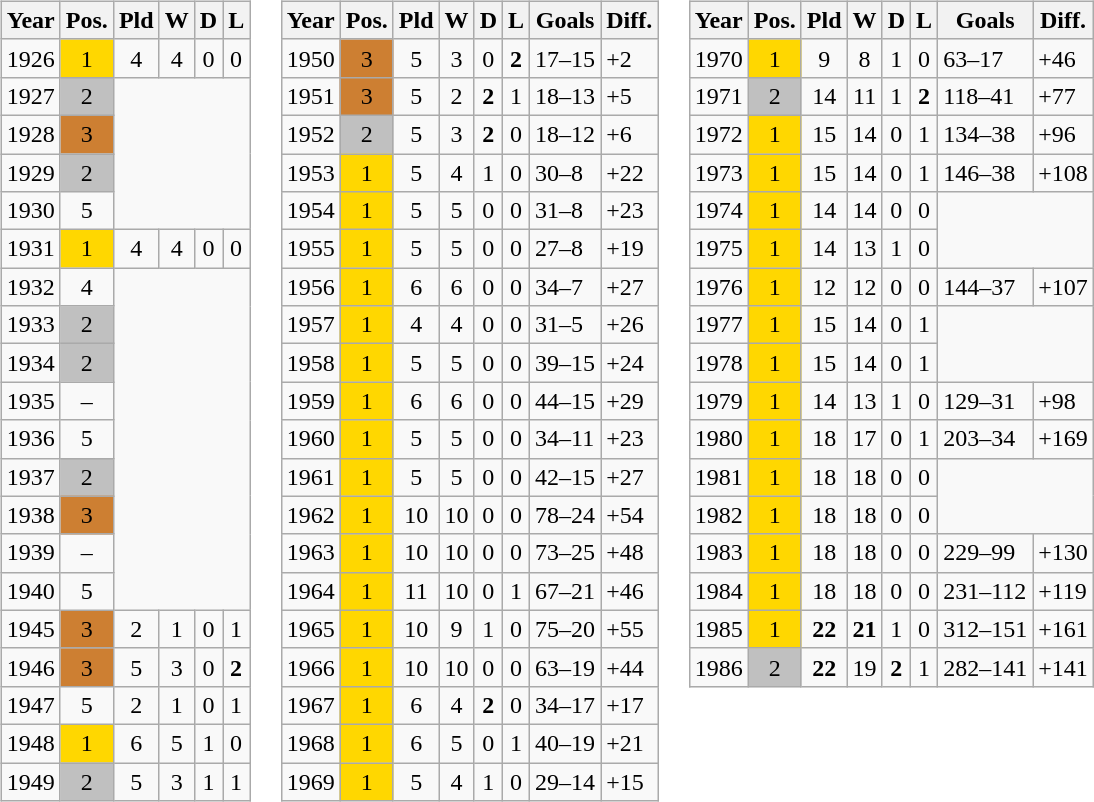<table>
<tr>
<td valign="top"><br><table class="wikitable">
<tr>
<th>Year</th>
<th>Pos.</th>
<th>Pld</th>
<th>W</th>
<th>D</th>
<th>L</th>
</tr>
<tr>
<td align="center">1926</td>
<td style="text-align:center; background:gold;">1</td>
<td align="center">4</td>
<td align="center">4</td>
<td align="center">0</td>
<td align="center">0</td>
</tr>
<tr>
<td align="center">1927</td>
<td style="text-align:center; background:silver;">2</td>
</tr>
<tr>
<td align="center">1928</td>
<td style="text-align:center; background:#CD7F32;">3</td>
</tr>
<tr>
<td align="center">1929</td>
<td style="text-align:center; background:silver;">2</td>
</tr>
<tr>
<td align="center">1930</td>
<td style="text-align:center">5</td>
</tr>
<tr>
<td align="center">1931</td>
<td style="text-align:center; background:gold;">1</td>
<td align="center">4</td>
<td align="center">4</td>
<td align="center">0</td>
<td align="center">0</td>
</tr>
<tr>
<td align="center">1932</td>
<td style="text-align:center">4</td>
</tr>
<tr>
<td align="center">1933</td>
<td style="text-align:center; background:silver;">2</td>
</tr>
<tr>
<td align="center">1934</td>
<td style="text-align:center; background:silver;">2</td>
</tr>
<tr>
<td align="center">1935</td>
<td style="text-align:center">–</td>
</tr>
<tr>
<td align="center">1936</td>
<td style="text-align:center">5</td>
</tr>
<tr>
<td align="center">1937</td>
<td style="text-align:center; background:silver">2</td>
</tr>
<tr>
<td align="center">1938</td>
<td style="text-align:center; background:#CD7F32;">3</td>
</tr>
<tr>
<td align="center">1939</td>
<td align="center">–</td>
</tr>
<tr>
<td align="center">1940</td>
<td style="text-align:center">5</td>
</tr>
<tr>
<td align="center">1945</td>
<td style="text-align:center; background:#CD7F32;">3</td>
<td align="center">2</td>
<td align="center">1</td>
<td align="center">0</td>
<td align="center">1</td>
</tr>
<tr>
<td align="center">1946</td>
<td style="text-align:center; background:#CD7F32;">3</td>
<td align="center">5</td>
<td align="center">3</td>
<td align="center">0</td>
<td align="center"><strong>2</strong></td>
</tr>
<tr>
<td align="center">1947</td>
<td style="text-align:center">5</td>
<td align="center">2</td>
<td align="center">1</td>
<td align="center">0</td>
<td align="center">1</td>
</tr>
<tr>
<td align="center">1948</td>
<td style="text-align:center; background:gold;">1</td>
<td align="center">6</td>
<td align="center">5</td>
<td align="center">1</td>
<td align="center">0</td>
</tr>
<tr>
<td align="center">1949</td>
<td style="text-align:center; background:silver">2</td>
<td align="center">5</td>
<td align="center">3</td>
<td align="center">1</td>
<td align="center">1</td>
</tr>
</table>
</td>
<td valign="top"><br><table class="wikitable">
<tr>
<th>Year</th>
<th>Pos.</th>
<th>Pld</th>
<th>W</th>
<th>D</th>
<th>L</th>
<th>Goals</th>
<th>Diff.</th>
</tr>
<tr>
<td align="center">1950</td>
<td style="text-align:center; background:#CD7F32;">3</td>
<td align="center">5</td>
<td align="center">3</td>
<td align="center">0</td>
<td align="center"><strong>2</strong></td>
<td>17–15</td>
<td>+2</td>
</tr>
<tr>
<td align="center">1951</td>
<td style="text-align:center; background:#CD7F32;">3</td>
<td align="center">5</td>
<td align="center">2</td>
<td align="center"><strong>2</strong></td>
<td align="center">1</td>
<td>18–13</td>
<td>+5</td>
</tr>
<tr>
<td align="center">1952</td>
<td style="text-align:center; background:silver">2</td>
<td align="center">5</td>
<td align="center">3</td>
<td align="center"><strong>2</strong></td>
<td align="center">0</td>
<td>18–12</td>
<td>+6</td>
</tr>
<tr>
<td align="center">1953</td>
<td style="text-align:center; background:gold;">1</td>
<td align="center">5</td>
<td align="center">4</td>
<td align="center">1</td>
<td align="center">0</td>
<td>30–8</td>
<td>+22</td>
</tr>
<tr>
<td align="center">1954</td>
<td style="text-align:center; background:gold;">1</td>
<td align="center">5</td>
<td align="center">5</td>
<td align="center">0</td>
<td align="center">0</td>
<td>31–8</td>
<td>+23</td>
</tr>
<tr>
<td align="center">1955</td>
<td style="text-align:center; background:gold;">1</td>
<td align="center">5</td>
<td align="center">5</td>
<td align="center">0</td>
<td align="center">0</td>
<td>27–8</td>
<td>+19</td>
</tr>
<tr>
<td align="center">1956</td>
<td style="text-align:center; background:gold">1</td>
<td align="center">6</td>
<td align="center">6</td>
<td align="center">0</td>
<td align="center">0</td>
<td>34–7</td>
<td>+27</td>
</tr>
<tr>
<td align="center">1957</td>
<td style="text-align:center; background:gold">1</td>
<td align="center">4</td>
<td align="center">4</td>
<td align="center">0</td>
<td align="center">0</td>
<td>31–5</td>
<td>+26</td>
</tr>
<tr>
<td align="center">1958</td>
<td style="text-align:center; background:gold;">1</td>
<td align="center">5</td>
<td align="center">5</td>
<td align="center">0</td>
<td align="center">0</td>
<td>39–15</td>
<td>+24</td>
</tr>
<tr>
<td align="center">1959</td>
<td style="text-align:center; background:gold;">1</td>
<td align="center">6</td>
<td align="center">6</td>
<td align="center">0</td>
<td align="center">0</td>
<td>44–15</td>
<td>+29</td>
</tr>
<tr>
<td align="center">1960</td>
<td style="text-align:center; background:gold;">1</td>
<td align="center">5</td>
<td align="center">5</td>
<td align="center">0</td>
<td align="center">0</td>
<td>34–11</td>
<td>+23</td>
</tr>
<tr>
<td align="center">1961</td>
<td style="text-align:center; background:gold;">1</td>
<td align="center">5</td>
<td align="center">5</td>
<td align="center">0</td>
<td align="center">0</td>
<td>42–15</td>
<td>+27</td>
</tr>
<tr>
<td align="center">1962</td>
<td style="text-align:center; background:gold;">1</td>
<td align="center">10</td>
<td align="center">10</td>
<td align="center">0</td>
<td align="center">0</td>
<td>78–24</td>
<td>+54</td>
</tr>
<tr>
<td align="center">1963</td>
<td style="text-align:center; background:gold;">1</td>
<td align="center">10</td>
<td align="center">10</td>
<td align="center">0</td>
<td align="center">0</td>
<td>73–25</td>
<td>+48</td>
</tr>
<tr>
<td align="center">1964</td>
<td style="text-align:center; background:gold;">1</td>
<td align="center">11</td>
<td align="center">10</td>
<td align="center">0</td>
<td align="center">1</td>
<td>67–21</td>
<td>+46</td>
</tr>
<tr>
<td align="center">1965</td>
<td style="text-align:center; background:gold;">1</td>
<td align="center">10</td>
<td align="center">9</td>
<td align="center">1</td>
<td align="center">0</td>
<td>75–20</td>
<td>+55</td>
</tr>
<tr>
<td align="center">1966</td>
<td style="text-align:center; background:gold;">1</td>
<td align="center">10</td>
<td align="center">10</td>
<td align="center">0</td>
<td align="center">0</td>
<td>63–19</td>
<td>+44</td>
</tr>
<tr>
<td align="center">1967</td>
<td style="text-align:center; background:gold;">1</td>
<td align="center">6</td>
<td align="center">4</td>
<td align="center"><strong>2</strong></td>
<td align="center">0</td>
<td>34–17</td>
<td>+17</td>
</tr>
<tr>
<td align="center">1968</td>
<td style="text-align:center; background:gold;">1</td>
<td align="center">6</td>
<td align="center">5</td>
<td align="center">0</td>
<td align="center">1</td>
<td>40–19</td>
<td>+21</td>
</tr>
<tr>
<td align="center">1969</td>
<td style="text-align:center; background:gold;">1</td>
<td align="center">5</td>
<td align="center">4</td>
<td align="center">1</td>
<td align="center">0</td>
<td>29–14</td>
<td>+15</td>
</tr>
</table>
</td>
<td valign="top"><br><table class="wikitable">
<tr>
<th>Year</th>
<th>Pos.</th>
<th>Pld</th>
<th>W</th>
<th>D</th>
<th>L</th>
<th>Goals</th>
<th>Diff.</th>
</tr>
<tr>
<td align="center">1970</td>
<td style="text-align:center; background:gold;">1</td>
<td align="center">9</td>
<td align="center">8</td>
<td align="center">1</td>
<td align="center">0</td>
<td>63–17</td>
<td>+46</td>
</tr>
<tr>
<td align="center">1971</td>
<td style="text-align:center; background:silver">2</td>
<td align="center">14</td>
<td align="center">11</td>
<td align="center">1</td>
<td align="center"><strong>2</strong></td>
<td>118–41</td>
<td>+77</td>
</tr>
<tr>
<td align="center">1972</td>
<td style="text-align:center; background:gold;">1</td>
<td align="center">15</td>
<td align="center">14</td>
<td align="center">0</td>
<td align="center">1</td>
<td>134–38</td>
<td>+96</td>
</tr>
<tr>
<td align="center">1973</td>
<td style="text-align:center; background:gold;">1</td>
<td align="center">15</td>
<td align="center">14</td>
<td align="center">0</td>
<td align="center">1</td>
<td>146–38</td>
<td>+108</td>
</tr>
<tr>
<td align="center">1974</td>
<td style="text-align:center; background:gold;">1</td>
<td align="center">14</td>
<td align="center">14</td>
<td align="center">0</td>
<td align="center">0</td>
</tr>
<tr>
<td align="center">1975</td>
<td style="text-align:center; background:gold;">1</td>
<td align="center">14</td>
<td align="center">13</td>
<td align="center">1</td>
<td align="center">0</td>
</tr>
<tr>
<td align="center">1976</td>
<td style="text-align:center; background:gold;">1</td>
<td align="center">12</td>
<td align="center">12</td>
<td align="center">0</td>
<td align="center">0</td>
<td>144–37</td>
<td>+107</td>
</tr>
<tr>
<td align="center">1977</td>
<td style="text-align:center; background:gold;">1</td>
<td align="center">15</td>
<td align="center">14</td>
<td align="center">0</td>
<td align="center">1</td>
</tr>
<tr>
<td align="center">1978</td>
<td style="text-align:center; background:gold;">1</td>
<td align="center">15</td>
<td align="center">14</td>
<td align="center">0</td>
<td align="center">1</td>
</tr>
<tr>
<td align="center">1979</td>
<td style="text-align:center; background:gold;">1</td>
<td align="center">14</td>
<td align="center">13</td>
<td align="center">1</td>
<td align="center">0</td>
<td>129–31</td>
<td>+98</td>
</tr>
<tr>
<td align="center">1980</td>
<td style="text-align:center; background:gold;">1</td>
<td align="center">18</td>
<td align="center">17</td>
<td align="center">0</td>
<td align="center">1</td>
<td>203–34</td>
<td>+169</td>
</tr>
<tr>
<td align="center">1981</td>
<td style="text-align:center; background:gold;">1</td>
<td align="center">18</td>
<td align="center">18</td>
<td align="center">0</td>
<td align="center">0</td>
</tr>
<tr>
<td align="center">1982</td>
<td style="text-align:center; background:gold;">1</td>
<td align="center">18</td>
<td align="center">18</td>
<td align="center">0</td>
<td align="center">0</td>
</tr>
<tr>
<td align="center">1983</td>
<td style="text-align:center; background:gold;">1</td>
<td align="center">18</td>
<td align="center">18</td>
<td align="center">0</td>
<td align="center">0</td>
<td>229–99</td>
<td>+130</td>
</tr>
<tr>
<td align="center">1984</td>
<td style="text-align:center; background:gold;">1</td>
<td align="center">18</td>
<td align="center">18</td>
<td align="center">0</td>
<td align="center">0</td>
<td>231–112</td>
<td>+119</td>
</tr>
<tr>
<td align="center">1985</td>
<td style="text-align:center; background:gold;">1</td>
<td align="center"><strong>22</strong></td>
<td align="center"><strong>21</strong></td>
<td align="center">1</td>
<td align="center">0</td>
<td>312–151</td>
<td>+161</td>
</tr>
<tr>
<td align="center">1986</td>
<td style="text-align:center; background:silver">2</td>
<td align="center"><strong>22</strong></td>
<td align="center">19</td>
<td align="center"><strong>2</strong></td>
<td align="center">1</td>
<td>282–141</td>
<td>+141</td>
</tr>
</table>
</td>
</tr>
</table>
